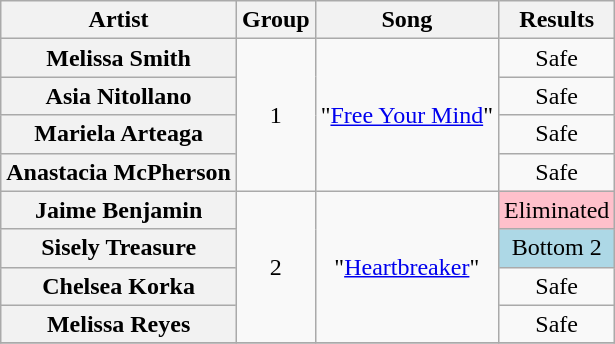<table class="wikitable plainrowheaders" style="text-align:center;">
<tr>
<th scope="col">Artist</th>
<th scope="col">Group</th>
<th scope="col">Song</th>
<th scope="col">Results</th>
</tr>
<tr>
<th scope="row">Melissa Smith</th>
<td rowspan="4">1</td>
<td rowspan="4">"<a href='#'>Free Your Mind</a>"</td>
<td>Safe</td>
</tr>
<tr>
<th scope="row">Asia Nitollano</th>
<td>Safe</td>
</tr>
<tr>
<th scope="row">Mariela Arteaga</th>
<td>Safe</td>
</tr>
<tr>
<th scope="row">Anastacia McPherson</th>
<td>Safe</td>
</tr>
<tr>
<th scope="row">Jaime Benjamin</th>
<td rowspan="4">2</td>
<td rowspan="4">"<a href='#'>Heartbreaker</a>"</td>
<td style="background:pink;">Eliminated</td>
</tr>
<tr>
<th scope="row">Sisely Treasure</th>
<td style="background:lightblue;">Bottom 2</td>
</tr>
<tr>
<th scope="row">Chelsea Korka</th>
<td>Safe</td>
</tr>
<tr>
<th scope="row">Melissa Reyes</th>
<td>Safe</td>
</tr>
<tr>
</tr>
</table>
